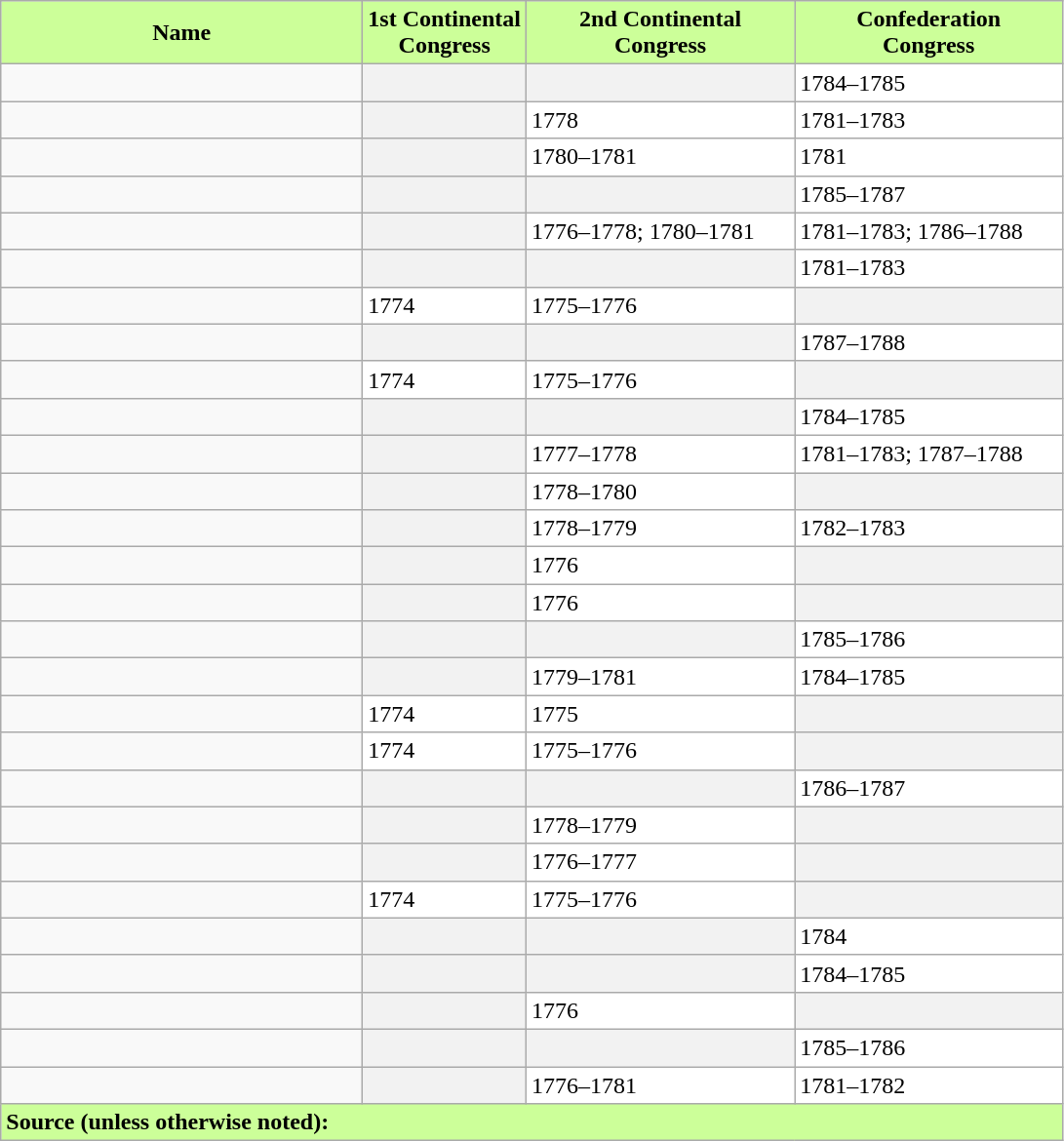<table class="wikitable sortable">
<tr>
<th style="background-color:#ccff99;">Name</th>
<th style="background-color:#ccff99;">1st Continental<br>Congress</th>
<th style="background-color:#ccff99;">2nd Continental<br>Congress</th>
<th style="background-color:#ccff99;">Confederation<br>Congress</th>
</tr>
<tr>
<td style="width:15em;"></td>
<td style="background:#f2f2f2;" data-sort-value="zed"></td>
<td style="width:11em; background:#f2f2f2;" data-sort-value="zed"></td>
<td style="width:11em; background:#ffffff;">1784–1785</td>
</tr>
<tr>
<td></td>
<td style="background:#f2f2f2;" data-sort-value="zed"></td>
<td style="background:#ffffff;">1778</td>
<td style="background:#ffffff;">1781–1783</td>
</tr>
<tr>
<td></td>
<td style="background:#f2f2f2;" data-sort-value="zed"></td>
<td style="background:#ffffff;">1780–1781</td>
<td style="background:#ffffff;">1781</td>
</tr>
<tr>
<td></td>
<td style="background:#f2f2f2;" data-sort-value="zed"></td>
<td style="background:#f2f2f2;" data-sort-value="zed"></td>
<td style="background:#ffffff;">1785–1787</td>
</tr>
<tr>
<td></td>
<td style="background:#f2f2f2;" data-sort-value="zed"></td>
<td style="background:#ffffff;">1776–1778; 1780–1781</td>
<td style="background:#ffffff;">1781–1783; 1786–1788</td>
</tr>
<tr>
<td></td>
<td style="background:#f2f2f2;" data-sort-value="zed"></td>
<td style="background:#f2f2f2;" data-sort-value="zed"></td>
<td style="background:#ffffff;">1781–1783</td>
</tr>
<tr>
<td></td>
<td style="background:#ffffff;">1774</td>
<td style="background:#ffffff;">1775–1776</td>
<td style="background:#f2f2f2;" data-sort-value="zed"></td>
</tr>
<tr>
<td></td>
<td style="background:#f2f2f2;" data-sort-value="zed"></td>
<td style="background:#f2f2f2;" data-sort-value="zed"></td>
<td style="background:#ffffff;">1787–1788</td>
</tr>
<tr>
<td></td>
<td style="background:#ffffff;">1774</td>
<td style="background:#ffffff;">1775–1776</td>
<td style="background:#f2f2f2;" data-sort-value="zed"></td>
</tr>
<tr>
<td></td>
<td style="background:#f2f2f2;" data-sort-value="zed"></td>
<td style="background:#f2f2f2;" data-sort-value="zed"></td>
<td style="background:#ffffff;">1784–1785</td>
</tr>
<tr>
<td></td>
<td style="background:#f2f2f2;" data-sort-value="zed"></td>
<td style="background:#ffffff;">1777–1778</td>
<td style="background:#ffffff;">1781–1783; 1787–1788</td>
</tr>
<tr>
<td></td>
<td style="background:#f2f2f2;" data-sort-value="zed"></td>
<td style="background:#ffffff;">1778–1780</td>
<td style="background:#f2f2f2;" data-sort-value="zed"></td>
</tr>
<tr>
<td></td>
<td style="background:#f2f2f2;" data-sort-value="zed"></td>
<td style="background:#ffffff;">1778–1779</td>
<td style="background:#ffffff;">1782–1783</td>
</tr>
<tr>
<td></td>
<td style="background:#f2f2f2;" data-sort-value="zed"></td>
<td style="background:#ffffff;">1776</td>
<td style="background:#f2f2f2;" data-sort-value="zed"></td>
</tr>
<tr>
<td></td>
<td style="background:#f2f2f2;" data-sort-value="zed"></td>
<td style="background:#ffffff;">1776</td>
<td style="background:#f2f2f2;" data-sort-value="zed"></td>
</tr>
<tr>
<td></td>
<td style="background:#f2f2f2;" data-sort-value="zed"></td>
<td style="background:#f2f2f2;" data-sort-value="zed"></td>
<td style="background:#ffffff;">1785–1786</td>
</tr>
<tr>
<td></td>
<td style="background:#f2f2f2;" data-sort-value="zed"></td>
<td style="background:#ffffff;">1779–1781</td>
<td style="background:#ffffff;">1784–1785</td>
</tr>
<tr>
<td></td>
<td style="background:#ffffff;">1774</td>
<td style="background:#ffffff;">1775</td>
<td style="background:#f2f2f2;" data-sort-value="zed"></td>
</tr>
<tr>
<td></td>
<td style="background:#ffffff;">1774</td>
<td style="background:#ffffff;">1775–1776</td>
<td style="background:#f2f2f2;" data-sort-value="zed"></td>
</tr>
<tr>
<td></td>
<td style="background:#f2f2f2;" data-sort-value="zed"></td>
<td style="background:#f2f2f2;" data-sort-value="zed"></td>
<td style="background:#ffffff;">1786–1787</td>
</tr>
<tr>
<td></td>
<td style="background:#f2f2f2;" data-sort-value="zed"></td>
<td style="background:#ffffff;">1778–1779</td>
<td style="background:#f2f2f2;" data-sort-value="zed"></td>
</tr>
<tr>
<td></td>
<td style="background:#f2f2f2;" data-sort-value="zed"></td>
<td style="background:#ffffff;">1776–1777</td>
<td style="background:#f2f2f2;" data-sort-value="zed"></td>
</tr>
<tr>
<td></td>
<td style="background:#ffffff;">1774</td>
<td style="background:#ffffff;">1775–1776</td>
<td style="background:#f2f2f2;" data-sort-value="zed"></td>
</tr>
<tr>
<td></td>
<td style="background:#f2f2f2;" data-sort-value="zed"></td>
<td style="background:#f2f2f2;" data-sort-value="zed"></td>
<td style="background:#ffffff;">1784</td>
</tr>
<tr>
<td></td>
<td style="background:#f2f2f2;" data-sort-value="zed"></td>
<td style="background:#f2f2f2;" data-sort-value="zed"></td>
<td style="background:#ffffff;">1784–1785</td>
</tr>
<tr>
<td></td>
<td style="background:#f2f2f2;" data-sort-value="zed"></td>
<td style="background:#ffffff;">1776</td>
<td style="background:#f2f2f2;"></td>
</tr>
<tr>
<td></td>
<td style="background:#f2f2f2;" data-sort-value="zed"></td>
<td style="background:#f2f2f2;" data-sort-value="zed"></td>
<td style="background:#ffffff;">1785–1786</td>
</tr>
<tr>
<td></td>
<td style="background:#f2f2f2;" data-sort-value="zed"></td>
<td style="background:#ffffff;">1776–1781</td>
<td style="background:#ffffff;">1781–1782</td>
</tr>
<tr>
<th colspan=4 style="background:#ccff99; text-align:left">Source (unless otherwise noted):</th>
</tr>
</table>
